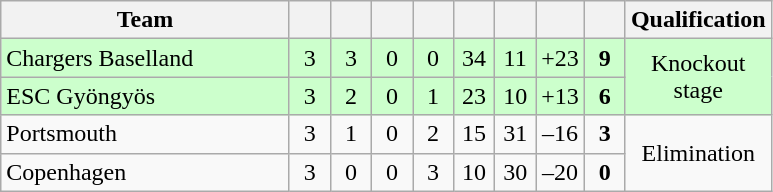<table class="wikitable" style="text-align: center;">
<tr>
<th width="185">Team</th>
<th width="20"></th>
<th width="20"></th>
<th width="20"></th>
<th width="20"></th>
<th width="20"></th>
<th width="20"></th>
<th width="20"></th>
<th width="20"></th>
<th width="20">Qualification</th>
</tr>
<tr bgcolor=#ccffcc>
<td align=left> Chargers Baselland</td>
<td>3</td>
<td>3</td>
<td>0</td>
<td>0</td>
<td>34</td>
<td>11</td>
<td>+23</td>
<td><strong>9</strong></td>
<td rowspan=2>Knockout stage</td>
</tr>
<tr bgcolor=#ccffcc>
<td align=left> ESC Gyöngyös</td>
<td>3</td>
<td>2</td>
<td>0</td>
<td>1</td>
<td>23</td>
<td>10</td>
<td>+13</td>
<td><strong>6</strong></td>
</tr>
<tr>
<td align=left> Portsmouth</td>
<td>3</td>
<td>1</td>
<td>0</td>
<td>2</td>
<td>15</td>
<td>31</td>
<td>–16</td>
<td><strong>3</strong></td>
<td rowspan=2>Elimination</td>
</tr>
<tr>
<td align=left> Copenhagen</td>
<td>3</td>
<td>0</td>
<td>0</td>
<td>3</td>
<td>10</td>
<td>30</td>
<td>–20</td>
<td><strong>0</strong></td>
</tr>
</table>
